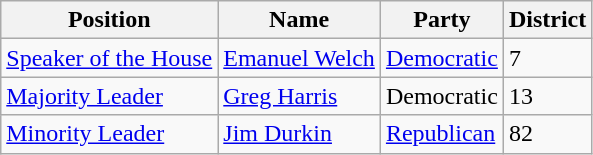<table class="wikitable">
<tr>
<th>Position</th>
<th>Name</th>
<th>Party</th>
<th>District</th>
</tr>
<tr>
<td><a href='#'>Speaker of the House</a></td>
<td><a href='#'>Emanuel Welch</a></td>
<td><a href='#'>Democratic</a></td>
<td>7</td>
</tr>
<tr>
<td><a href='#'>Majority Leader</a></td>
<td><a href='#'>Greg Harris</a></td>
<td>Democratic</td>
<td>13</td>
</tr>
<tr>
<td><a href='#'>Minority Leader</a></td>
<td><a href='#'>Jim Durkin</a></td>
<td><a href='#'>Republican</a></td>
<td>82</td>
</tr>
</table>
